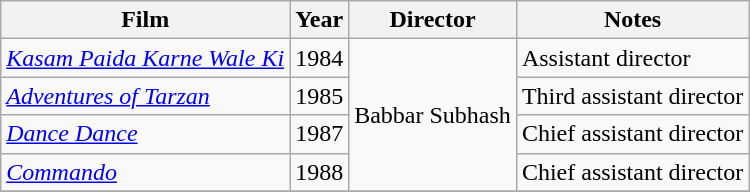<table class="wikitable">
<tr>
<th>Film</th>
<th>Year</th>
<th>Director</th>
<th>Notes</th>
</tr>
<tr>
<td><em><a href='#'>Kasam Paida Karne Wale Ki</a></em></td>
<td>1984</td>
<td rowspan="4">Babbar Subhash</td>
<td>Assistant director</td>
</tr>
<tr>
<td><em><a href='#'>Adventures of Tarzan</a></em></td>
<td>1985</td>
<td>Third assistant director</td>
</tr>
<tr>
<td><a href='#'><em>Dance Dance</em></a></td>
<td>1987</td>
<td>Chief assistant director</td>
</tr>
<tr>
<td><a href='#'><em>Commando</em></a></td>
<td>1988</td>
<td>Chief assistant director</td>
</tr>
<tr>
</tr>
</table>
